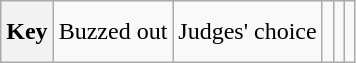<table class="wikitable" style="height:2.6em">
<tr>
<th>Key</th>
<td> Buzzed out</td>
<td> Judges' choice</td>
<td></td>
<td></td>
<td></td>
</tr>
</table>
